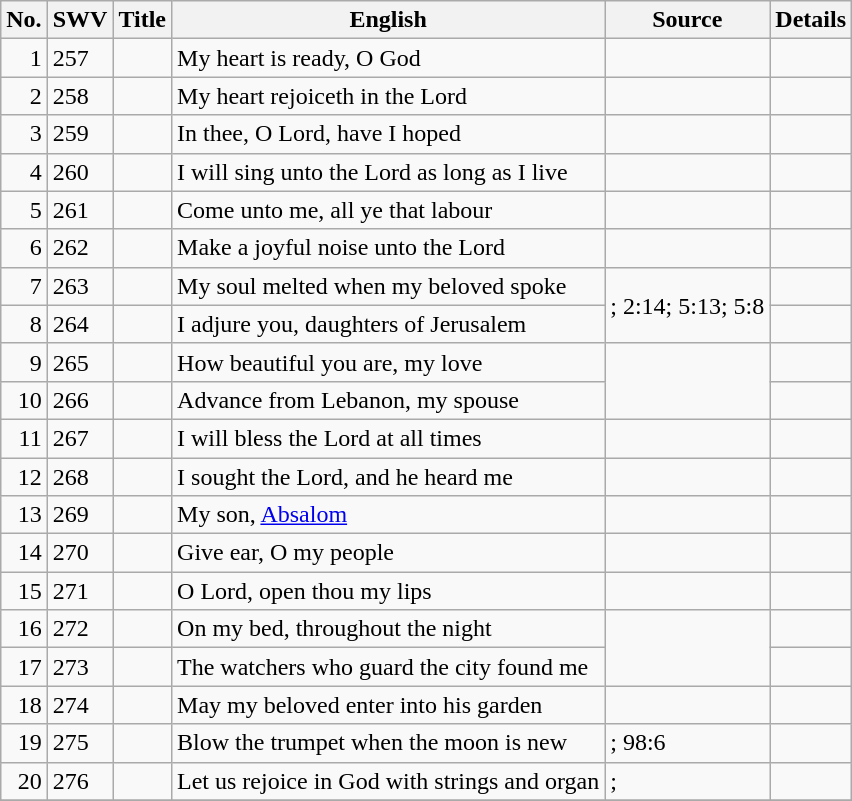<table class="wikitable plainrowheaders">
<tr>
<th scope="col">No.</th>
<th scope="col">SWV</th>
<th scope="col">Title</th>
<th scope="col">English</th>
<th scope="col">Source</th>
<th scope="col">Details</th>
</tr>
<tr>
<td style="text-align: right;">1</td>
<td>257</td>
<td></td>
<td>My heart is ready, O God </td>
<td></td>
<td></td>
</tr>
<tr>
<td style="text-align: right;">2</td>
<td>258</td>
<td></td>
<td>My heart rejoiceth in the Lord</td>
<td></td>
<td></td>
</tr>
<tr>
<td style="text-align: right;">3</td>
<td>259</td>
<td></td>
<td>In thee, O Lord, have I hoped</td>
<td></td>
<td></td>
</tr>
<tr>
<td style="text-align: right;">4</td>
<td>260</td>
<td></td>
<td>I will sing unto the Lord as long as I live</td>
<td></td>
<td></td>
</tr>
<tr>
<td style="text-align: right;">5</td>
<td>261</td>
<td></td>
<td>Come unto me, all ye that labour</td>
<td></td>
<td></td>
</tr>
<tr>
<td style="text-align: right;">6</td>
<td>262</td>
<td></td>
<td>Make a joyful noise unto the Lord</td>
<td></td>
<td></td>
</tr>
<tr>
<td style="text-align: right;">7</td>
<td>263</td>
<td></td>
<td>My soul melted when my beloved spoke </td>
<td rowspan="2">; 2:14; 5:13; 5:8</td>
<td></td>
</tr>
<tr>
<td style="text-align: right;">8</td>
<td>264</td>
<td></td>
<td>I adjure you, daughters of Jerusalem </td>
<td></td>
</tr>
<tr>
<td style="text-align: right;">9</td>
<td>265</td>
<td></td>
<td>How beautiful you are, my love </td>
<td rowspan="2"></td>
<td></td>
</tr>
<tr>
<td style="text-align: right;">10</td>
<td>266</td>
<td></td>
<td>Advance from Lebanon, my spouse </td>
<td></td>
</tr>
<tr>
<td style="text-align: right;">11</td>
<td>267</td>
<td></td>
<td>I will bless the Lord at all times</td>
<td></td>
<td></td>
</tr>
<tr>
<td style="text-align: right;">12</td>
<td>268</td>
<td></td>
<td>I sought the Lord, and he heard me</td>
<td></td>
<td></td>
</tr>
<tr>
<td style="text-align: right;">13</td>
<td>269</td>
<td></td>
<td>My son, <a href='#'>Absalom</a></td>
<td></td>
<td></td>
</tr>
<tr>
<td style="text-align: right;">14</td>
<td>270</td>
<td></td>
<td>Give ear, O my people</td>
<td></td>
<td></td>
</tr>
<tr>
<td style="text-align: right;">15</td>
<td>271</td>
<td></td>
<td>O Lord, open thou my lips</td>
<td></td>
<td></td>
</tr>
<tr>
<td style="text-align: right;">16</td>
<td>272</td>
<td></td>
<td>On my bed, throughout the night </td>
<td rowspan="2"></td>
<td></td>
</tr>
<tr>
<td style="text-align: right;">17</td>
<td>273</td>
<td></td>
<td>The watchers who guard the city found me </td>
<td></td>
</tr>
<tr>
<td style="text-align: right;">18</td>
<td>274</td>
<td></td>
<td>May my beloved enter into his garden </td>
<td></td>
<td></td>
</tr>
<tr>
<td style="text-align: right;">19</td>
<td>275</td>
<td></td>
<td>Blow the trumpet when the moon is new </td>
<td>; 98:6</td>
<td></td>
</tr>
<tr>
<td style="text-align: right;">20</td>
<td>276</td>
<td></td>
<td>Let us rejoice in God with strings and organ </td>
<td>; </td>
<td></td>
</tr>
<tr>
</tr>
</table>
